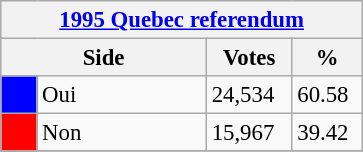<table class="wikitable" style="font-size: 95%; clear:both">
<tr style="background-color:#E9E9E9">
<th colspan=4><a href='#'>1995 Quebec referendum</a></th>
</tr>
<tr style="background-color:#E9E9E9">
<th colspan=2 style="width: 130px">Side</th>
<th style="width: 50px">Votes</th>
<th style="width: 40px">%</th>
</tr>
<tr>
<td bgcolor="blue"></td>
<td>Oui</td>
<td>24,534</td>
<td>60.58</td>
</tr>
<tr>
<td bgcolor="red"></td>
<td>Non</td>
<td>15,967</td>
<td>39.42</td>
</tr>
<tr>
</tr>
</table>
